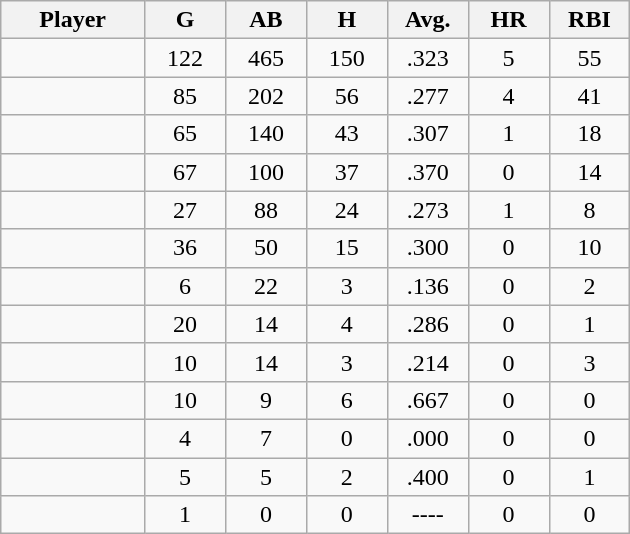<table class="wikitable sortable">
<tr>
<th bgcolor="#DDDDFF" width="16%">Player</th>
<th bgcolor="#DDDDFF" width="9%">G</th>
<th bgcolor="#DDDDFF" width="9%">AB</th>
<th bgcolor="#DDDDFF" width="9%">H</th>
<th bgcolor="#DDDDFF" width="9%">Avg.</th>
<th bgcolor="#DDDDFF" width="9%">HR</th>
<th bgcolor="#DDDDFF" width="9%">RBI</th>
</tr>
<tr align="center">
<td></td>
<td>122</td>
<td>465</td>
<td>150</td>
<td>.323</td>
<td>5</td>
<td>55</td>
</tr>
<tr align="center">
<td></td>
<td>85</td>
<td>202</td>
<td>56</td>
<td>.277</td>
<td>4</td>
<td>41</td>
</tr>
<tr align="center">
<td></td>
<td>65</td>
<td>140</td>
<td>43</td>
<td>.307</td>
<td>1</td>
<td>18</td>
</tr>
<tr align="center">
<td></td>
<td>67</td>
<td>100</td>
<td>37</td>
<td>.370</td>
<td>0</td>
<td>14</td>
</tr>
<tr align="center">
<td></td>
<td>27</td>
<td>88</td>
<td>24</td>
<td>.273</td>
<td>1</td>
<td>8</td>
</tr>
<tr align="center">
<td></td>
<td>36</td>
<td>50</td>
<td>15</td>
<td>.300</td>
<td>0</td>
<td>10</td>
</tr>
<tr align="center">
<td></td>
<td>6</td>
<td>22</td>
<td>3</td>
<td>.136</td>
<td>0</td>
<td>2</td>
</tr>
<tr align="center">
<td></td>
<td>20</td>
<td>14</td>
<td>4</td>
<td>.286</td>
<td>0</td>
<td>1</td>
</tr>
<tr align="center">
<td></td>
<td>10</td>
<td>14</td>
<td>3</td>
<td>.214</td>
<td>0</td>
<td>3</td>
</tr>
<tr align="center">
<td></td>
<td>10</td>
<td>9</td>
<td>6</td>
<td>.667</td>
<td>0</td>
<td>0</td>
</tr>
<tr align="center">
<td></td>
<td>4</td>
<td>7</td>
<td>0</td>
<td>.000</td>
<td>0</td>
<td>0</td>
</tr>
<tr align="center">
<td></td>
<td>5</td>
<td>5</td>
<td>2</td>
<td>.400</td>
<td>0</td>
<td>1</td>
</tr>
<tr align="center">
<td></td>
<td>1</td>
<td>0</td>
<td>0</td>
<td>----</td>
<td>0</td>
<td>0</td>
</tr>
</table>
